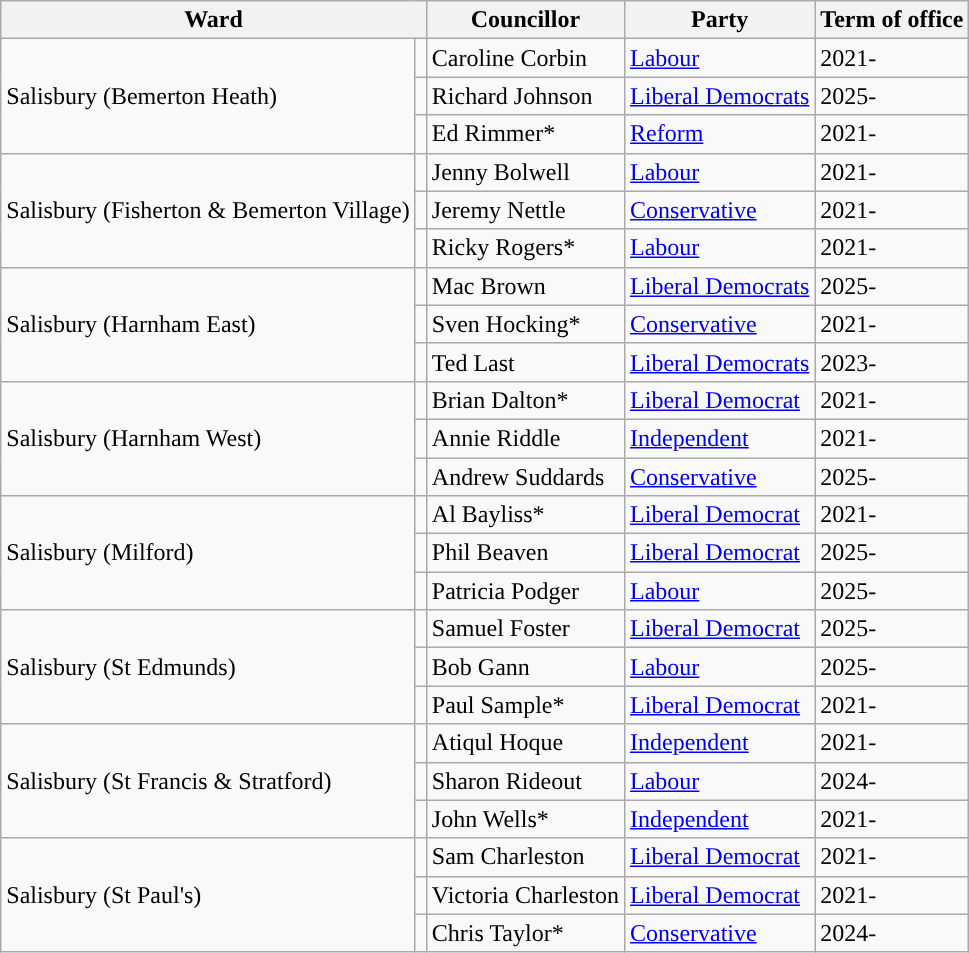<table class="wikitable">
<tr>
<th colspan=2>Ward</th>
<th>Councillor</th>
<th>Party</th>
<th>Term of office</th>
</tr>
<tr>
<td rowspan="3">Salisbury (Bemerton Heath)</td>
<td style="background-color: "></td>
<td>Caroline Corbin</td>
<td><a href='#'>Labour</a></td>
<td>2021-</td>
</tr>
<tr>
<td style="background-color: "></td>
<td>Richard Johnson</td>
<td><a href='#'>Liberal Democrats</a></td>
<td>2025-</td>
</tr>
<tr>
<td style="background-color: "></td>
<td>Ed Rimmer*</td>
<td><a href='#'>Reform</a></td>
<td>2021-</td>
</tr>
<tr>
<td rowspan="3">Salisbury (Fisherton & Bemerton Village)</td>
<td style="background-color: "></td>
<td>Jenny Bolwell</td>
<td><a href='#'>Labour</a></td>
<td>2021-</td>
</tr>
<tr>
<td style="background-color: "></td>
<td>Jeremy Nettle</td>
<td><a href='#'>Conservative</a></td>
<td>2021-</td>
</tr>
<tr>
<td style="background-color: "></td>
<td>Ricky Rogers*</td>
<td><a href='#'>Labour</a></td>
<td>2021-</td>
</tr>
<tr>
<td rowspan="3">Salisbury (Harnham East)</td>
<td style="background-color: "></td>
<td>Mac Brown</td>
<td><a href='#'>Liberal Democrats</a></td>
<td>2025-</td>
</tr>
<tr>
<td style="background-color: "></td>
<td>Sven Hocking*</td>
<td><a href='#'>Conservative</a></td>
<td>2021-</td>
</tr>
<tr>
<td style="background-color: "></td>
<td>Ted Last</td>
<td><a href='#'>Liberal Democrats</a></td>
<td>2023-</td>
</tr>
<tr>
<td rowspan="3">Salisbury (Harnham West)</td>
<td style="background-color: "></td>
<td>Brian Dalton*</td>
<td><a href='#'>Liberal Democrat</a></td>
<td>2021-</td>
</tr>
<tr>
<td style="background-color: "></td>
<td>Annie Riddle</td>
<td><a href='#'>Independent</a></td>
<td>2021-</td>
</tr>
<tr>
<td style="background-color: "></td>
<td>Andrew Suddards</td>
<td><a href='#'>Conservative</a></td>
<td>2025-</td>
</tr>
<tr>
<td rowspan="3">Salisbury (Milford)</td>
<td style="background-color: "></td>
<td>Al Bayliss*</td>
<td><a href='#'>Liberal Democrat</a></td>
<td>2021-</td>
</tr>
<tr>
<td style="background-color: "></td>
<td>Phil Beaven</td>
<td><a href='#'>Liberal Democrat</a></td>
<td>2025-</td>
</tr>
<tr>
<td style="background-color: "></td>
<td>Patricia Podger</td>
<td><a href='#'>Labour</a></td>
<td>2025-</td>
</tr>
<tr>
<td rowspan="3">Salisbury (St Edmunds)</td>
<td style="background-color: "></td>
<td>Samuel Foster</td>
<td><a href='#'>Liberal Democrat</a></td>
<td>2025-</td>
</tr>
<tr>
<td style="background-color: "></td>
<td>Bob Gann</td>
<td><a href='#'>Labour</a></td>
<td>2025-</td>
</tr>
<tr>
<td style="background-color: "></td>
<td>Paul Sample*</td>
<td><a href='#'>Liberal Democrat</a></td>
<td>2021-</td>
</tr>
<tr>
<td rowspan="3">Salisbury (St Francis & Stratford)</td>
<td style="background-color: "></td>
<td>Atiqul Hoque</td>
<td><a href='#'>Independent</a></td>
<td>2021-</td>
</tr>
<tr>
<td style="background-color: "></td>
<td>Sharon Rideout</td>
<td><a href='#'>Labour</a></td>
<td>2024-</td>
</tr>
<tr>
<td style="background-color: "></td>
<td>John Wells*</td>
<td><a href='#'>Independent</a></td>
<td>2021-</td>
</tr>
<tr>
<td rowspan="3">Salisbury (St Paul's)</td>
<td style="background-color: "></td>
<td>Sam Charleston</td>
<td><a href='#'>Liberal Democrat</a></td>
<td>2021-</td>
</tr>
<tr>
<td style="background-color: "></td>
<td>Victoria Charleston</td>
<td><a href='#'>Liberal Democrat</a></td>
<td>2021-</td>
</tr>
<tr>
<td style="background-color: "></td>
<td>Chris Taylor*</td>
<td><a href='#'>Conservative</a></td>
<td>2024-</td>
</tr>
</table>
